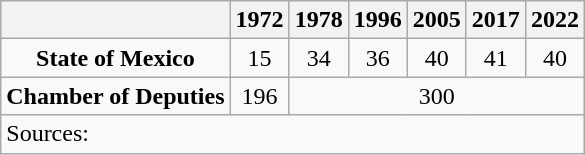<table class="wikitable" style="text-align: center">
<tr>
<th></th>
<th>1972</th>
<th>1978</th>
<th>1996</th>
<th>2005</th>
<th>2017</th>
<th>2022</th>
</tr>
<tr>
<td><strong>State of Mexico</strong></td>
<td>15</td>
<td>34</td>
<td>36</td>
<td>40</td>
<td>41</td>
<td>40</td>
</tr>
<tr>
<td><strong>Chamber of Deputies</strong></td>
<td>196</td>
<td colspan=5>300</td>
</tr>
<tr>
<td colspan=7 style="text-align: left">Sources: </td>
</tr>
</table>
